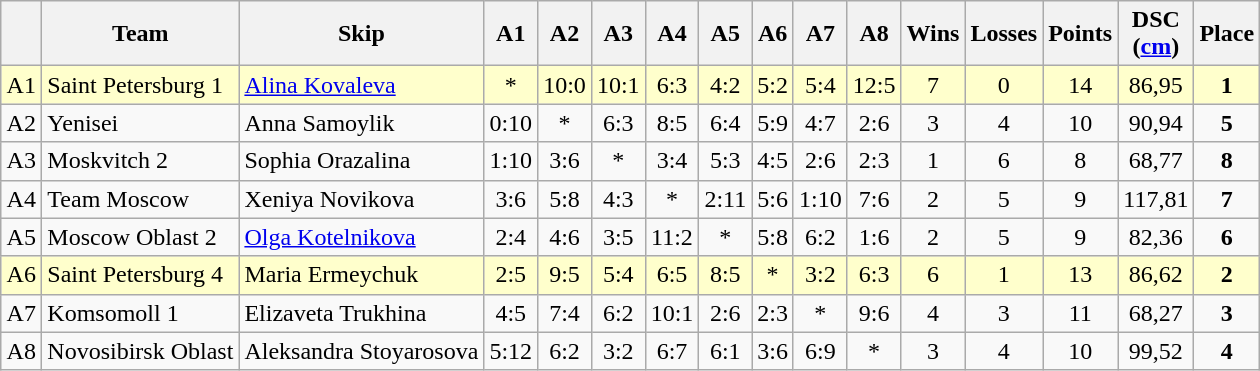<table class=wikitable style="text-align: center;">
<tr>
<th width=20></th>
<th>Team</th>
<th>Skip</th>
<th width=20>А1</th>
<th width=20>А2</th>
<th width=20>А3</th>
<th width=20>А4</th>
<th width=20>А5</th>
<th width=20>А6</th>
<th width=20>А7</th>
<th width=20>А8</th>
<th width=20>Wins</th>
<th width=20>Losses</th>
<th width=20>Points</th>
<th width=30>DSC (<a href='#'>cm</a>)</th>
<th width=20>Place</th>
</tr>
<tr bgcolor=#ffffcc>
<td>А1</td>
<td align="left"> Saint Petersburg 1</td>
<td align="left"><a href='#'>Alina Kovaleva</a></td>
<td>*</td>
<td>10:0</td>
<td>10:1</td>
<td>6:3</td>
<td>4:2</td>
<td>5:2</td>
<td>5:4</td>
<td>12:5</td>
<td>7</td>
<td>0</td>
<td>14</td>
<td>86,95</td>
<td><strong>1</strong></td>
</tr>
<tr>
<td>А2</td>
<td align="left"> Yenisei</td>
<td align="left">Anna Samoylik</td>
<td>0:10</td>
<td>*</td>
<td>6:3</td>
<td>8:5</td>
<td>6:4</td>
<td>5:9</td>
<td>4:7</td>
<td>2:6</td>
<td>3</td>
<td>4</td>
<td>10</td>
<td>90,94</td>
<td><strong>5</strong></td>
</tr>
<tr>
<td>А3</td>
<td align="left"> Moskvitch 2</td>
<td align="left">Sophia Orazalina</td>
<td>1:10</td>
<td>3:6</td>
<td>*</td>
<td>3:4</td>
<td>5:3</td>
<td>4:5</td>
<td>2:6</td>
<td>2:3</td>
<td>1</td>
<td>6</td>
<td>8</td>
<td>68,77</td>
<td><strong>8</strong></td>
</tr>
<tr>
<td>А4</td>
<td align="left"> Team Moscow</td>
<td align="left">Xeniya Novikova</td>
<td>3:6</td>
<td>5:8</td>
<td>4:3</td>
<td>*</td>
<td>2:11</td>
<td>5:6</td>
<td>1:10</td>
<td>7:6</td>
<td>2</td>
<td>5</td>
<td>9</td>
<td>117,81</td>
<td><strong>7</strong></td>
</tr>
<tr>
<td>А5</td>
<td align="left"> Moscow Oblast 2</td>
<td align="left"><a href='#'>Olga Kotelnikova</a></td>
<td>2:4</td>
<td>4:6</td>
<td>3:5</td>
<td>11:2</td>
<td>*</td>
<td>5:8</td>
<td>6:2</td>
<td>1:6</td>
<td>2</td>
<td>5</td>
<td>9</td>
<td>82,36</td>
<td><strong>6</strong></td>
</tr>
<tr bgcolor=#ffffcc>
<td>А6</td>
<td align="left"> Saint Petersburg 4</td>
<td align="left">Maria Ermeychuk</td>
<td>2:5</td>
<td>9:5</td>
<td>5:4</td>
<td>6:5</td>
<td>8:5</td>
<td>*</td>
<td>3:2</td>
<td>6:3</td>
<td>6</td>
<td>1</td>
<td>13</td>
<td>86,62</td>
<td><strong>2</strong></td>
</tr>
<tr>
<td>А7</td>
<td align="left"> Komsomoll 1</td>
<td align="left">Elizaveta Trukhina</td>
<td>4:5</td>
<td>7:4</td>
<td>6:2</td>
<td>10:1</td>
<td>2:6</td>
<td>2:3</td>
<td>*</td>
<td>9:6</td>
<td>4</td>
<td>3</td>
<td>11</td>
<td>68,27</td>
<td><strong>3</strong></td>
</tr>
<tr>
<td>А8</td>
<td align="left"> Novosibirsk Oblast</td>
<td align="left">Aleksandra Stoyarosova</td>
<td>5:12</td>
<td>6:2</td>
<td>3:2</td>
<td>6:7</td>
<td>6:1</td>
<td>3:6</td>
<td>6:9</td>
<td>*</td>
<td>3</td>
<td>4</td>
<td>10</td>
<td>99,52</td>
<td><strong>4</strong></td>
</tr>
</table>
